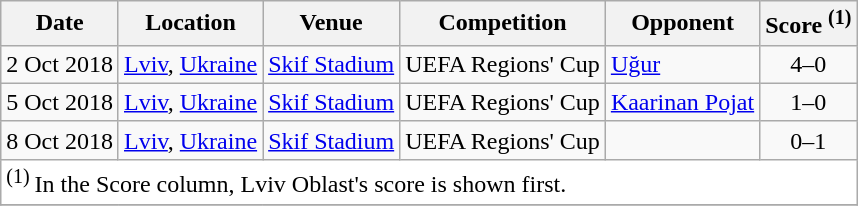<table class="wikitable">
<tr>
<th>Date</th>
<th>Location</th>
<th>Venue</th>
<th>Competition</th>
<th>Opponent</th>
<th>Score <sup>(1) </sup></th>
</tr>
<tr>
<td>2 Oct 2018</td>
<td><a href='#'>Lviv</a>, <a href='#'>Ukraine</a></td>
<td><a href='#'>Skif Stadium</a></td>
<td>UEFA Regions' Cup</td>
<td> <a href='#'>Uğur</a></td>
<td align=center>4–0</td>
</tr>
<tr>
<td>5 Oct 2018</td>
<td><a href='#'>Lviv</a>, <a href='#'>Ukraine</a></td>
<td><a href='#'>Skif Stadium</a></td>
<td>UEFA Regions' Cup</td>
<td> <a href='#'>Kaarinan Pojat</a></td>
<td align=center>1–0</td>
</tr>
<tr>
<td>8 Oct 2018</td>
<td><a href='#'>Lviv</a>, <a href='#'>Ukraine</a></td>
<td><a href='#'>Skif Stadium</a></td>
<td>UEFA Regions' Cup</td>
<td></td>
<td align=center>0–1</td>
</tr>
<tr>
<td colspan="7" style="background:#fff;"><sup>(1) </sup>In the Score column, Lviv Oblast's score is shown first.</td>
</tr>
<tr>
</tr>
</table>
